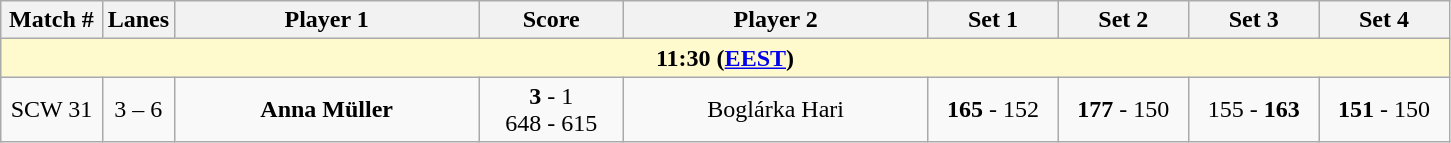<table class="wikitable">
<tr>
<th width="7%">Match #</th>
<th width="5%">Lanes</th>
<th width="21%">Player 1</th>
<th width="10%">Score</th>
<th width="21%">Player 2</th>
<th width="9%">Set 1</th>
<th width="9%">Set 2</th>
<th width="9%">Set 3</th>
<th width="9%">Set 4</th>
</tr>
<tr>
<td colspan="9" style="text-align:center; background-color:#FFFACD"><strong>11:30 (<a href='#'>EEST</a>)</strong></td>
</tr>
<tr style=text-align:center;"background:#;">
<td>SCW 31</td>
<td>3 – 6</td>
<td> <strong>Anna Müller</strong></td>
<td><strong>3</strong> - 1 <br> 648 - 615</td>
<td> Boglárka Hari</td>
<td><strong>165</strong> - 152</td>
<td><strong>177</strong> - 150</td>
<td>155 - <strong>163</strong></td>
<td><strong>151</strong> - 150</td>
</tr>
</table>
